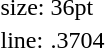<table style="margin-left:40px;">
<tr>
<td>size:</td>
<td>36pt</td>
</tr>
<tr>
<td>line:</td>
<td>.3704</td>
</tr>
</table>
